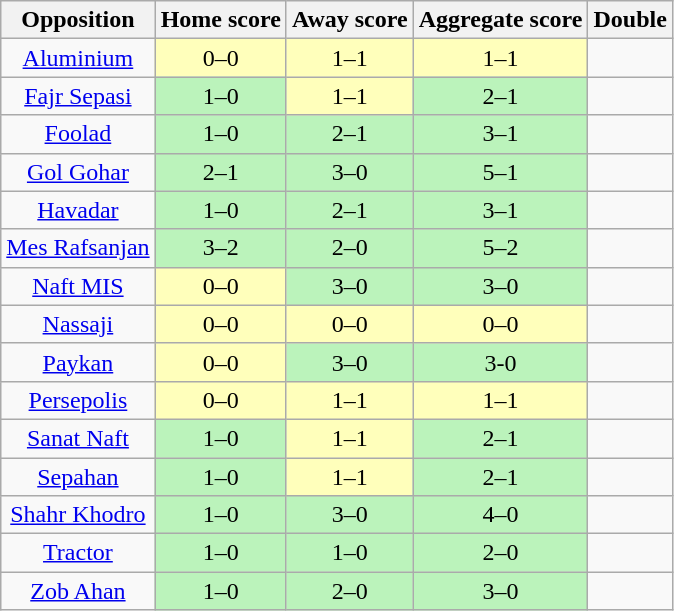<table class="wikitable" style="text-align: center;">
<tr>
<th>Opposition</th>
<th>Home score</th>
<th>Away score</th>
<th>Aggregate score</th>
<th>Double</th>
</tr>
<tr>
<td><a href='#'>Aluminium</a></td>
<td bgcolor=#FFFFBB>0–0</td>
<td bgcolor=#FFFFBB>1–1</td>
<td bgcolor=#FFFFBB>1–1</td>
<td></td>
</tr>
<tr>
<td><a href='#'>Fajr Sepasi</a></td>
<td bgcolor=#BBF3BB>1–0</td>
<td bgcolor=#FFFFBB>1–1</td>
<td bgcolor=#BBF3BB>2–1</td>
<td></td>
</tr>
<tr>
<td><a href='#'>Foolad</a></td>
<td bgcolor=#BBF3BB>1–0</td>
<td bgcolor=#BBF3BB>2–1</td>
<td bgcolor=#BBF3BB>3–1</td>
<td></td>
</tr>
<tr>
<td><a href='#'>Gol Gohar</a></td>
<td bgcolor=#BBF3BB>2–1</td>
<td bgcolor=#BBF3BB>3–0</td>
<td bgcolor=#BBF3BB>5–1</td>
<td></td>
</tr>
<tr>
<td><a href='#'>Havadar</a></td>
<td bgcolor=#BBF3BB>1–0</td>
<td bgcolor=#BBF3BB>2–1</td>
<td bgcolor=#BBF3BB>3–1</td>
<td></td>
</tr>
<tr>
<td><a href='#'>Mes Rafsanjan</a></td>
<td bgcolor=#BBF3BB>3–2</td>
<td bgcolor=#BBF3BB>2–0</td>
<td bgcolor=#BBF3BB>5–2</td>
<td></td>
</tr>
<tr>
<td><a href='#'>Naft MIS</a></td>
<td bgcolor=#FFFFBB>0–0</td>
<td bgcolor=#BBF3BB>3–0</td>
<td bgcolor=#BBF3BB>3–0</td>
<td></td>
</tr>
<tr>
<td><a href='#'>Nassaji</a></td>
<td bgcolor=#FFFFBB>0–0</td>
<td bgcolor=#FFFFBB>0–0</td>
<td bgcolor=#FFFFBB>0–0</td>
<td></td>
</tr>
<tr>
<td><a href='#'>Paykan</a></td>
<td bgcolor=#FFFFBB>0–0</td>
<td bgcolor=#BBF3BB>3–0</td>
<td bgcolor=#BBF3BB>3-0</td>
<td></td>
</tr>
<tr>
<td><a href='#'>Persepolis</a></td>
<td bgcolor=#FFFFBB>0–0</td>
<td bgcolor=#FFFFBB>1–1</td>
<td bgcolor=#FFFFBB>1–1</td>
<td></td>
</tr>
<tr>
<td><a href='#'>Sanat Naft</a></td>
<td bgcolor=#BBF3BB>1–0</td>
<td bgcolor=#FFFFBB>1–1</td>
<td bgcolor=#BBF3BB>2–1</td>
<td></td>
</tr>
<tr>
<td><a href='#'>Sepahan</a></td>
<td bgcolor=#BBF3BB>1–0</td>
<td bgcolor=#FFFFBB>1–1</td>
<td bgcolor=#BBF3BB>2–1</td>
<td></td>
</tr>
<tr>
<td><a href='#'>Shahr Khodro</a></td>
<td bgcolor=#BBF3BB>1–0</td>
<td bgcolor=#BBF3BB>3–0</td>
<td bgcolor=#BBF3BB>4–0</td>
<td></td>
</tr>
<tr>
<td><a href='#'>Tractor</a></td>
<td bgcolor=#BBF3BB>1–0</td>
<td bgcolor=#BBF3BB>1–0</td>
<td bgcolor=#BBF3BB>2–0</td>
<td></td>
</tr>
<tr>
<td><a href='#'>Zob Ahan</a></td>
<td bgcolor=#BBF3BB>1–0</td>
<td bgcolor=#BBF3BB>2–0</td>
<td bgcolor=#BBF3BB>3–0</td>
<td></td>
</tr>
</table>
